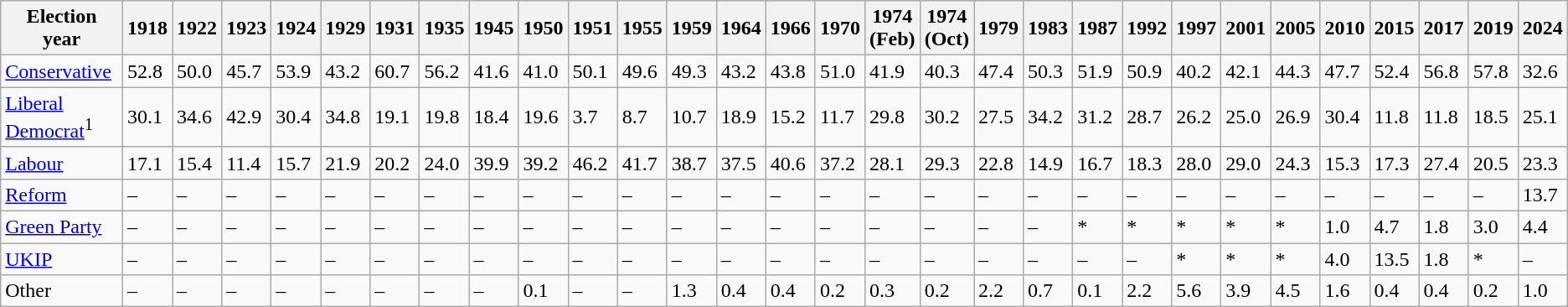<table class="wikitable">
<tr>
<th>Election year</th>
<th>1918</th>
<th>1922</th>
<th>1923</th>
<th>1924</th>
<th>1929</th>
<th>1931</th>
<th>1935</th>
<th>1945</th>
<th>1950</th>
<th>1951</th>
<th>1955</th>
<th>1959</th>
<th>1964</th>
<th>1966</th>
<th>1970</th>
<th>1974<br>(Feb)</th>
<th>1974<br>(Oct)</th>
<th>1979</th>
<th>1983</th>
<th>1987</th>
<th>1992</th>
<th>1997</th>
<th>2001</th>
<th>2005</th>
<th>2010</th>
<th>2015</th>
<th>2017</th>
<th>2019</th>
<th>2024</th>
</tr>
<tr>
<td><a href='#'>Conservative</a></td>
<td>52.8</td>
<td>50.0</td>
<td>45.7</td>
<td>53.9</td>
<td>43.2</td>
<td>60.7</td>
<td>56.2</td>
<td>41.6</td>
<td>41.0</td>
<td>50.1</td>
<td>49.6</td>
<td>49.3</td>
<td>43.2</td>
<td>43.8</td>
<td>51.0</td>
<td>41.9</td>
<td>40.3</td>
<td>47.4</td>
<td>50.3</td>
<td>51.9</td>
<td>50.9</td>
<td>40.2</td>
<td>42.1</td>
<td>44.3</td>
<td>47.7</td>
<td>52.4</td>
<td>56.8</td>
<td>57.8</td>
<td>32.6</td>
</tr>
<tr>
<td><a href='#'>Liberal Democrat</a><sup>1</sup></td>
<td>30.1</td>
<td>34.6</td>
<td>42.9</td>
<td>30.4</td>
<td>34.8</td>
<td>19.1</td>
<td>19.8</td>
<td>18.4</td>
<td>19.6</td>
<td>3.7</td>
<td>8.7</td>
<td>10.7</td>
<td>18.9</td>
<td>15.2</td>
<td>11.7</td>
<td>29.8</td>
<td>30.2</td>
<td>27.5</td>
<td>34.2</td>
<td>31.2</td>
<td>28.7</td>
<td>26.2</td>
<td>25.0</td>
<td>26.9</td>
<td>30.4</td>
<td>11.8</td>
<td>11.8</td>
<td>18.5</td>
<td>25.1</td>
</tr>
<tr>
<td><a href='#'>Labour</a></td>
<td>17.1</td>
<td>15.4</td>
<td>11.4</td>
<td>15.7</td>
<td>21.9</td>
<td>20.2</td>
<td>24.0</td>
<td>39.9</td>
<td>39.2</td>
<td>46.2</td>
<td>41.7</td>
<td>38.7</td>
<td>37.5</td>
<td>40.6</td>
<td>37.2</td>
<td>28.1</td>
<td>29.3</td>
<td>22.8</td>
<td>14.9</td>
<td>16.7</td>
<td>18.3</td>
<td>28.0</td>
<td>29.0</td>
<td>24.3</td>
<td>15.3</td>
<td>17.3</td>
<td>27.4</td>
<td>20.5</td>
<td>23.3</td>
</tr>
<tr>
<td><a href='#'>Reform</a></td>
<td>–</td>
<td>–</td>
<td>–</td>
<td>–</td>
<td>–</td>
<td>–</td>
<td>–</td>
<td>–</td>
<td>–</td>
<td>–</td>
<td>–</td>
<td>–</td>
<td>–</td>
<td>–</td>
<td>–</td>
<td>–</td>
<td>–</td>
<td>–</td>
<td>–</td>
<td>–</td>
<td>–</td>
<td>–</td>
<td>–</td>
<td>–</td>
<td>–</td>
<td>–</td>
<td>–</td>
<td>–</td>
<td>13.7</td>
</tr>
<tr>
<td><a href='#'>Green Party</a></td>
<td>–</td>
<td>–</td>
<td>–</td>
<td>–</td>
<td>–</td>
<td>–</td>
<td>–</td>
<td>–</td>
<td>–</td>
<td>–</td>
<td>–</td>
<td>–</td>
<td>–</td>
<td>–</td>
<td>–</td>
<td>–</td>
<td>–</td>
<td>–</td>
<td>–</td>
<td>*</td>
<td>*</td>
<td>*</td>
<td>*</td>
<td>*</td>
<td>1.0</td>
<td>4.7</td>
<td>1.8</td>
<td>3.0</td>
<td>4.4</td>
</tr>
<tr>
<td><a href='#'>UKIP</a></td>
<td>–</td>
<td>–</td>
<td>–</td>
<td>–</td>
<td>–</td>
<td>–</td>
<td>–</td>
<td>–</td>
<td>–</td>
<td>–</td>
<td>–</td>
<td>–</td>
<td>–</td>
<td>–</td>
<td>–</td>
<td>–</td>
<td>–</td>
<td>–</td>
<td>–</td>
<td>–</td>
<td>–</td>
<td>*</td>
<td>*</td>
<td>*</td>
<td>4.0</td>
<td>13.5</td>
<td>1.8</td>
<td>*</td>
<td>–</td>
</tr>
<tr>
<td>Other</td>
<td>–</td>
<td>–</td>
<td>–</td>
<td>–</td>
<td>–</td>
<td>–</td>
<td>–</td>
<td>–</td>
<td>0.1</td>
<td>–</td>
<td>–</td>
<td>1.3</td>
<td>0.4</td>
<td>0.4</td>
<td>0.2</td>
<td>0.3</td>
<td>0.2</td>
<td>2.2</td>
<td>0.7</td>
<td>0.1</td>
<td>2.2</td>
<td>5.6</td>
<td>3.9</td>
<td>4.5</td>
<td>1.6</td>
<td>0.4</td>
<td>0.4</td>
<td>0.2</td>
<td>1.0</td>
</tr>
</table>
